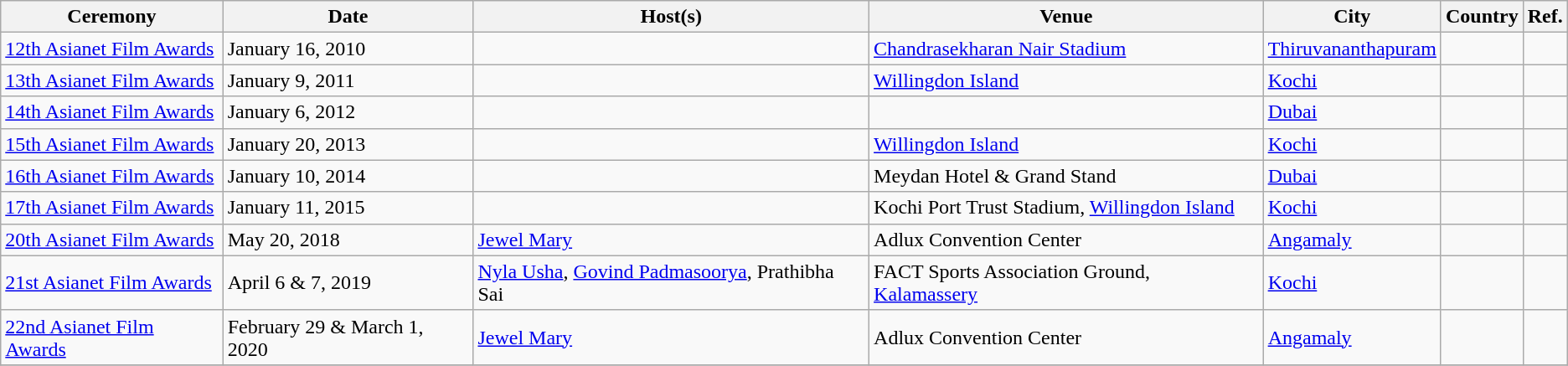<table class="wikitable sortable">
<tr>
<th>Ceremony</th>
<th>Date</th>
<th>Host(s)</th>
<th>Venue</th>
<th>City</th>
<th>Country</th>
<th>Ref.</th>
</tr>
<tr>
<td><a href='#'>12th Asianet Film Awards</a></td>
<td>January 16, 2010</td>
<td></td>
<td><a href='#'>Chandrasekharan Nair Stadium</a></td>
<td><a href='#'>Thiruvananthapuram</a></td>
<td></td>
<td></td>
</tr>
<tr>
<td><a href='#'>13th Asianet Film Awards</a></td>
<td>January 9, 2011</td>
<td></td>
<td><a href='#'>Willingdon Island</a></td>
<td><a href='#'>Kochi</a></td>
<td></td>
<td></td>
</tr>
<tr>
<td><a href='#'>14th Asianet Film Awards</a></td>
<td>January 6, 2012</td>
<td></td>
<td></td>
<td><a href='#'>Dubai</a></td>
<td></td>
<td></td>
</tr>
<tr>
<td><a href='#'>15th Asianet Film Awards</a></td>
<td>January 20, 2013</td>
<td></td>
<td><a href='#'>Willingdon Island</a></td>
<td><a href='#'>Kochi</a></td>
<td></td>
<td></td>
</tr>
<tr>
<td><a href='#'>16th Asianet Film Awards</a></td>
<td>January 10, 2014</td>
<td></td>
<td>Meydan Hotel & Grand Stand</td>
<td><a href='#'>Dubai</a></td>
<td></td>
<td></td>
</tr>
<tr>
<td><a href='#'>17th Asianet Film Awards</a></td>
<td>January 11, 2015</td>
<td></td>
<td>Kochi Port Trust Stadium, <a href='#'>Willingdon Island</a></td>
<td><a href='#'>Kochi</a></td>
<td></td>
<td></td>
</tr>
<tr>
<td><a href='#'>20th Asianet Film Awards</a></td>
<td>May 20, 2018</td>
<td><a href='#'>Jewel Mary</a></td>
<td>Adlux Convention Center</td>
<td><a href='#'>Angamaly</a></td>
<td></td>
<td></td>
</tr>
<tr>
<td><a href='#'>21st Asianet Film Awards</a></td>
<td>April 6 & 7, 2019</td>
<td><a href='#'>Nyla Usha</a>, <a href='#'>Govind Padmasoorya</a>, Prathibha Sai</td>
<td>FACT Sports Association Ground, <a href='#'>Kalamassery</a></td>
<td><a href='#'>Kochi</a></td>
<td></td>
<td></td>
</tr>
<tr>
<td><a href='#'>22nd Asianet Film Awards</a></td>
<td>February 29 & March 1, 2020</td>
<td><a href='#'>Jewel Mary</a></td>
<td>Adlux Convention Center</td>
<td><a href='#'>Angamaly</a></td>
<td></td>
<td></td>
</tr>
<tr>
</tr>
</table>
